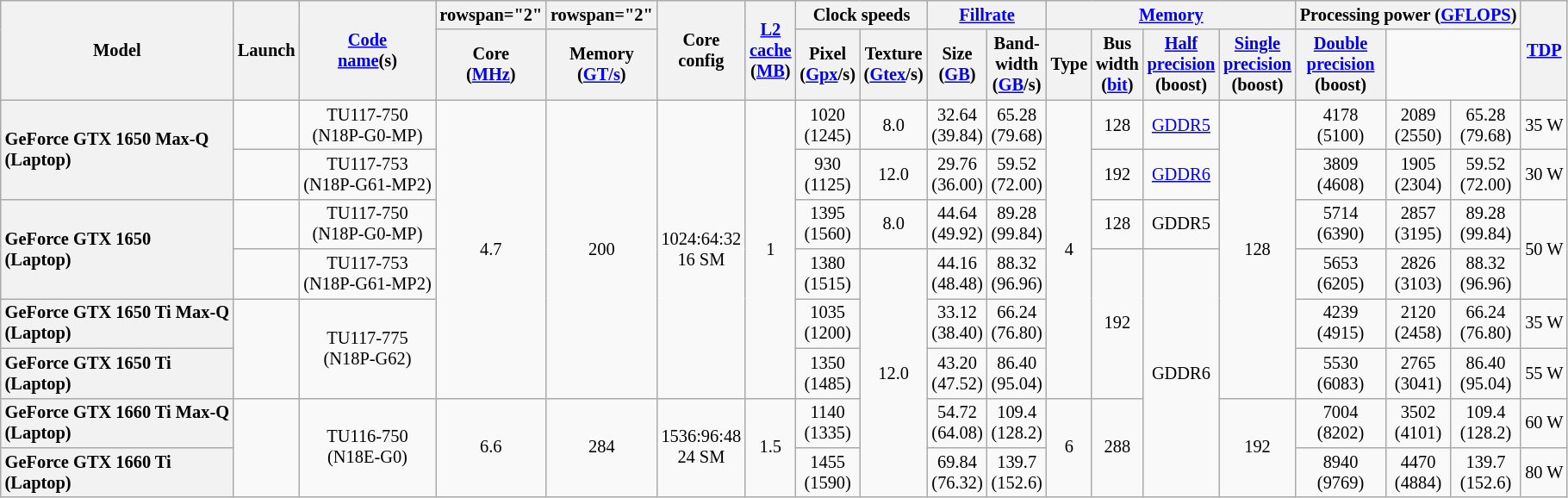<table class="wikitable sortable sort-under mw-datatable" style="font-size: 85%; text-align: center;">
<tr>
<th rowspan="2">Model</th>
<th rowspan="2">Launch</th>
<th rowspan="2"><a href='#'>Code<br>name</a>(s)</th>
<th>rowspan="2" </th>
<th>rowspan="2" </th>
<th rowspan="2">Core<br>config</th>
<th rowspan="2"><a href='#'>L2<br>cache</a><br>(<a href='#'>MB</a>)</th>
<th colspan="2">Clock speeds</th>
<th colspan="2"><a href='#'>Fillrate</a></th>
<th colspan="4"><a href='#'>Memory</a></th>
<th colspan="3">Processing power (<a href='#'>GFLOPS</a>)</th>
<th rowspan="2"><a href='#'>TDP</a></th>
</tr>
<tr>
<th>Core<br>(<a href='#'>MHz</a>)</th>
<th>Memory<br>(<a href='#'>GT/s</a>)</th>
<th>Pixel<br>(<a href='#'>Gpx</a>/s)</th>
<th>Texture<br>(<a href='#'>Gtex</a>/s)</th>
<th>Size<br>(<a href='#'>GB</a>)</th>
<th>Band-<br>width<br>(<a href='#'>GB</a>/s)</th>
<th>Type</th>
<th>Bus<br>width<br>(<a href='#'>bit</a>)</th>
<th><a href='#'>Half<br>precision</a><br>(boost)</th>
<th><a href='#'>Single<br>precision</a><br>(boost)</th>
<th><a href='#'>Double<br>precision</a><br>(boost)</th>
</tr>
<tr>
<th rowspan="2" style="text-align:left;">GeForce GTX 1650 Max-Q<br>(Laptop)</th>
<td></td>
<td>TU117-750<br>(N18P-G0-MP)</td>
<td rowspan="6">4.7</td>
<td rowspan="6">200</td>
<td rowspan="6">1024:64:32<br>16 SM</td>
<td rowspan="6">1</td>
<td>1020<br>(1245)</td>
<td>8.0</td>
<td>32.64<br>(39.84)</td>
<td>65.28<br>(79.68)</td>
<td rowspan="6">4</td>
<td>128</td>
<td><a href='#'>GDDR5</a></td>
<td rowspan="6">128</td>
<td>4178<br>(5100)</td>
<td>2089<br>(2550)</td>
<td>65.28<br>(79.68)</td>
<td>35 W</td>
</tr>
<tr>
<td></td>
<td>TU117-753<br>(N18P-G61-MP2)</td>
<td>930<br>(1125)</td>
<td>12.0</td>
<td>29.76<br>(36.00)</td>
<td>59.52<br>(72.00)</td>
<td>192</td>
<td><a href='#'>GDDR6</a></td>
<td>3809<br>(4608)</td>
<td>1905<br>(2304)</td>
<td>59.52<br>(72.00)</td>
<td>30 W</td>
</tr>
<tr>
<th rowspan="2" style="text-align:left;">GeForce GTX 1650<br>(Laptop)</th>
<td></td>
<td>TU117-750<br>(N18P-G0-MP)</td>
<td>1395<br>(1560)</td>
<td>8.0</td>
<td>44.64<br>(49.92)</td>
<td>89.28<br>(99.84)</td>
<td>128</td>
<td>GDDR5</td>
<td>5714<br>(6390)</td>
<td>2857<br>(3195)</td>
<td>89.28<br>(99.84)</td>
<td rowspan="2">50 W</td>
</tr>
<tr>
<td></td>
<td>TU117-753<br>(N18P-G61-MP2)</td>
<td>1380<br>(1515)</td>
<td rowspan="5">12.0</td>
<td>44.16<br>(48.48)</td>
<td>88.32<br>(96.96)</td>
<td rowspan="3">192</td>
<td rowspan="5">GDDR6</td>
<td>5653<br>(6205)</td>
<td>2826<br>(3103)</td>
<td>88.32<br>(96.96)</td>
</tr>
<tr>
<th style="text-align:left;">GeForce GTX 1650 Ti Max-Q<br>(Laptop)</th>
<td rowspan="2"></td>
<td rowspan="2">TU117-775<br>(N18P-G62)</td>
<td>1035<br>(1200)</td>
<td>33.12<br>(38.40)</td>
<td>66.24<br>(76.80)</td>
<td>4239<br>(4915)</td>
<td>2120<br>(2458)</td>
<td>66.24<br>(76.80)</td>
<td>35 W</td>
</tr>
<tr>
<th style="text-align:left;">GeForce GTX 1650 Ti<br>(Laptop)</th>
<td>1350<br>(1485)</td>
<td>43.20<br>(47.52)</td>
<td>86.40<br>(95.04)</td>
<td>5530<br>(6083)</td>
<td>2765<br>(3041)</td>
<td>86.40<br>(95.04)</td>
<td>55 W</td>
</tr>
<tr>
<th style="text-align:left;">GeForce GTX 1660 Ti Max-Q<br>(Laptop)</th>
<td rowspan="2"></td>
<td rowspan="2">TU116-750<br>(N18E-G0)</td>
<td rowspan="2">6.6</td>
<td rowspan="2">284</td>
<td rowspan="2">1536:96:48<br>24 SM</td>
<td rowspan="2">1.5</td>
<td>1140<br>(1335)</td>
<td>54.72<br>(64.08)</td>
<td>109.4<br>(128.2)</td>
<td rowspan="2">6</td>
<td rowspan="2">288</td>
<td rowspan="2">192</td>
<td>7004<br>(8202)</td>
<td>3502<br>(4101)</td>
<td>109.4<br>(128.2)</td>
<td>60 W</td>
</tr>
<tr>
<th style="text-align:left;">GeForce GTX 1660 Ti<br>(Laptop)</th>
<td>1455<br>(1590)</td>
<td>69.84<br>(76.32)</td>
<td>139.7<br>(152.6)</td>
<td>8940<br>(9769)</td>
<td>4470<br>(4884)</td>
<td>139.7<br>(152.6)</td>
<td>80 W</td>
</tr>
</table>
